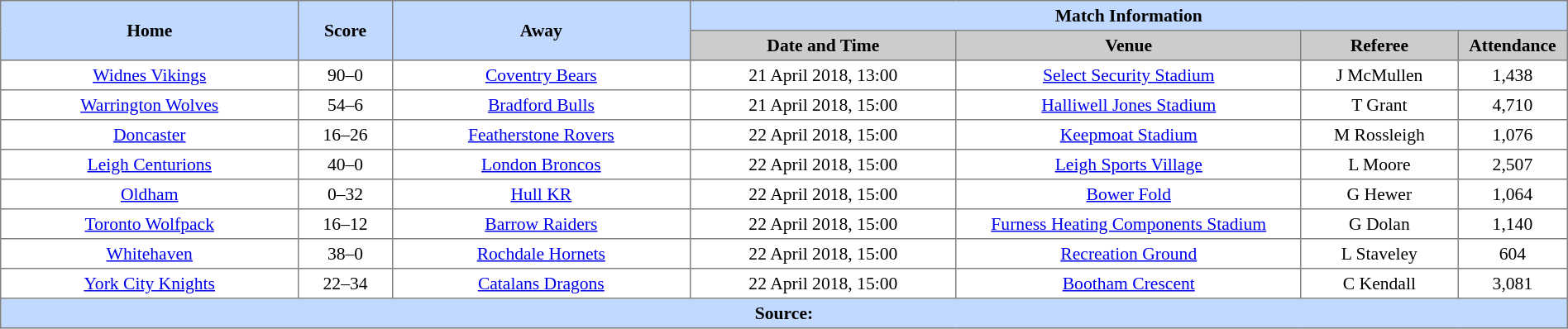<table border=1 style="border-collapse:collapse; font-size:90%; text-align:center;" cellpadding=3 cellspacing=0 width=100%>
<tr bgcolor=#C1D8FF>
<th rowspan=2 width=19%>Home</th>
<th rowspan=2 width=6%>Score</th>
<th rowspan=2 width=19%>Away</th>
<th colspan=4>Match Information</th>
</tr>
<tr bgcolor=#CCCCCC>
<th width=17%>Date and Time</th>
<th width=22%>Venue</th>
<th width=10%>Referee</th>
<th width=7%>Attendance</th>
</tr>
<tr>
<td> <a href='#'>Widnes Vikings</a></td>
<td>90–0</td>
<td> <a href='#'>Coventry Bears</a></td>
<td>21 April 2018, 13:00</td>
<td><a href='#'>Select Security Stadium</a></td>
<td>J McMullen</td>
<td>1,438</td>
</tr>
<tr>
<td> <a href='#'>Warrington Wolves</a></td>
<td>54–6</td>
<td> <a href='#'>Bradford Bulls</a></td>
<td>21 April 2018, 15:00</td>
<td><a href='#'>Halliwell Jones Stadium</a></td>
<td>T Grant</td>
<td>4,710</td>
</tr>
<tr>
<td> <a href='#'>Doncaster</a></td>
<td>16–26</td>
<td> <a href='#'>Featherstone Rovers</a></td>
<td>22 April 2018, 15:00</td>
<td><a href='#'>Keepmoat Stadium</a></td>
<td>M Rossleigh</td>
<td>1,076</td>
</tr>
<tr>
<td> <a href='#'>Leigh Centurions</a></td>
<td>40–0</td>
<td> <a href='#'>London Broncos</a></td>
<td>22 April 2018, 15:00</td>
<td><a href='#'>Leigh Sports Village</a></td>
<td>L Moore</td>
<td>2,507</td>
</tr>
<tr>
<td> <a href='#'>Oldham</a></td>
<td>0–32</td>
<td> <a href='#'>Hull KR</a></td>
<td>22 April 2018, 15:00</td>
<td><a href='#'>Bower Fold</a></td>
<td>G Hewer</td>
<td>1,064</td>
</tr>
<tr>
<td> <a href='#'>Toronto Wolfpack</a></td>
<td>16–12</td>
<td> <a href='#'>Barrow Raiders</a></td>
<td>22 April 2018, 15:00</td>
<td><a href='#'>Furness Heating Components Stadium</a></td>
<td>G Dolan</td>
<td>1,140</td>
</tr>
<tr>
<td> <a href='#'>Whitehaven</a></td>
<td>38–0</td>
<td> <a href='#'>Rochdale Hornets</a></td>
<td>22 April 2018, 15:00</td>
<td><a href='#'>Recreation Ground</a></td>
<td>L Staveley</td>
<td>604</td>
</tr>
<tr>
<td> <a href='#'>York City Knights</a></td>
<td>22–34</td>
<td> <a href='#'>Catalans Dragons</a></td>
<td>22 April 2018, 15:00</td>
<td><a href='#'>Bootham Crescent</a></td>
<td>C Kendall</td>
<td>3,081</td>
</tr>
<tr style="background:#c1d8ff;">
<th colspan=10>Source:</th>
</tr>
</table>
